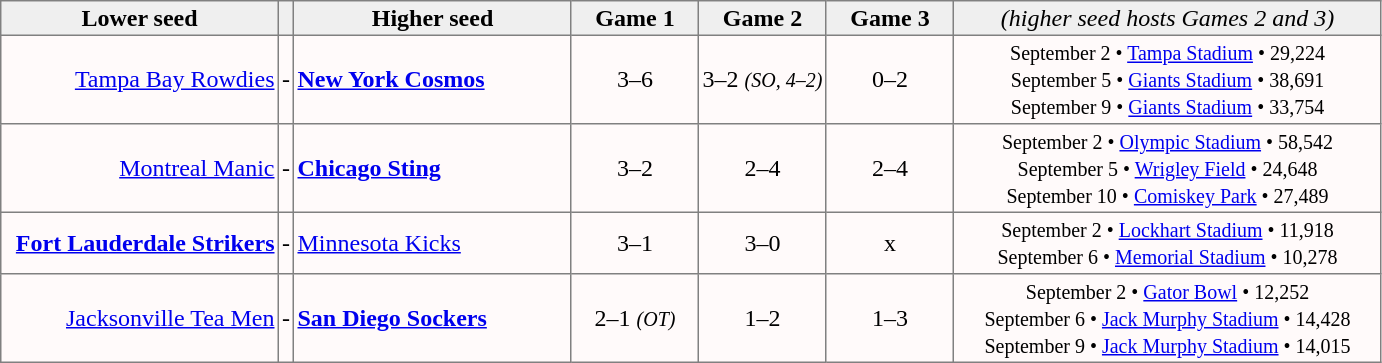<table style=border-collapse:collapse border=1 cellspacing=0 cellpadding=2>
<tr align=center bgcolor=#efefef>
<th width=180>Lower seed</th>
<th width=5></th>
<th width=180>Higher seed</th>
<th width=80>Game 1</th>
<th width=80>Game 2</th>
<th width=80>Game 3</th>
<td width=280><em>(higher seed hosts Games 2 and 3)</em></td>
</tr>
<tr align=center bgcolor=fffafa>
<td align=right><a href='#'>Tampa Bay Rowdies</a></td>
<td>-</td>
<td align=left><strong><a href='#'>New York Cosmos</a></strong></td>
<td>3–6</td>
<td>3–2 <small><em>(SO, 4–2)</em></small></td>
<td>0–2</td>
<td><small>September 2 • <a href='#'>Tampa Stadium</a> • 29,224<br>September 5 • <a href='#'>Giants Stadium</a> • 38,691<br>September 9 • <a href='#'>Giants Stadium</a> • 33,754</small></td>
</tr>
<tr align=center bgcolor=fffafa>
<td align=right><a href='#'>Montreal Manic</a></td>
<td>-</td>
<td align=left><strong><a href='#'>Chicago Sting</a></strong></td>
<td>3–2</td>
<td>2–4</td>
<td>2–4</td>
<td><small>September 2 • <a href='#'>Olympic Stadium</a> • 58,542<br>September 5 • <a href='#'>Wrigley Field</a> • 24,648<br>September 10 • <a href='#'>Comiskey Park</a> • 27,489</small></td>
</tr>
<tr align=center bgcolor=fffafa>
<td align=right><strong><a href='#'>Fort Lauderdale Strikers</a></strong></td>
<td>-</td>
<td align=left><a href='#'>Minnesota Kicks</a></td>
<td>3–1</td>
<td>3–0</td>
<td>x</td>
<td><small>September 2 • <a href='#'>Lockhart Stadium</a> • 11,918<br>September 6 • <a href='#'>Memorial Stadium</a> • 10,278</small></td>
</tr>
<tr align=center bgcolor=fffafa>
<td align=right><a href='#'>Jacksonville Tea Men</a></td>
<td>-</td>
<td align=left><strong><a href='#'>San Diego Sockers</a></strong></td>
<td>2–1 <small><em>(OT)</em></small></td>
<td>1–2</td>
<td>1–3</td>
<td><small>September 2 • <a href='#'>Gator Bowl</a> • 12,252<br>September 6 • <a href='#'>Jack Murphy Stadium</a> • 14,428<br>September 9 • <a href='#'>Jack Murphy Stadium</a> • 14,015</small></td>
</tr>
</table>
